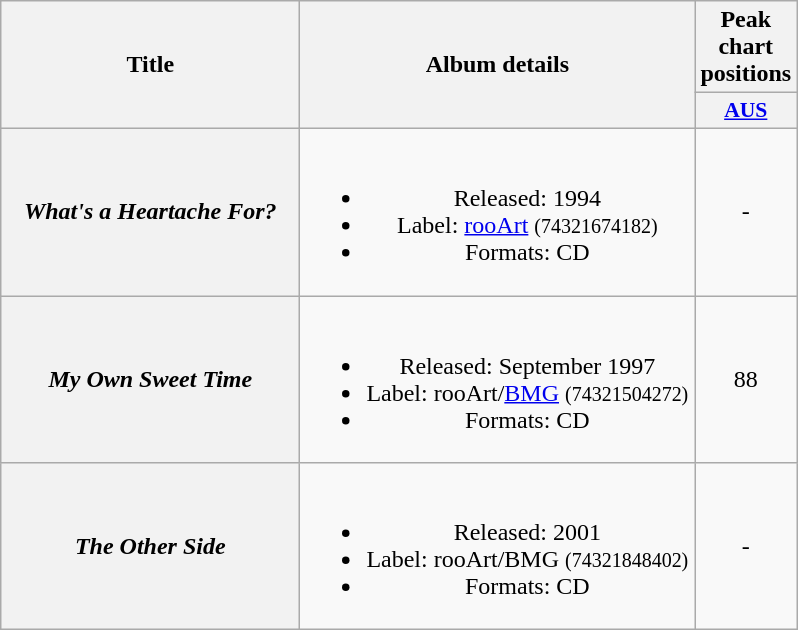<table class="wikitable plainrowheaders" style="text-align:center;">
<tr>
<th scope="col" rowspan="2" style="width:12em;">Title</th>
<th scope="col" rowspan="2" style="width:16em;">Album details</th>
<th scope="col">Peak chart positions</th>
</tr>
<tr>
<th scope="col" style="width:3em;font-size:90%;"><a href='#'>AUS</a><br></th>
</tr>
<tr>
<th scope="row"><em>What's a Heartache For?</em></th>
<td><br><ul><li>Released: 1994</li><li>Label: <a href='#'>rooArt</a> <small>(74321674182)</small></li><li>Formats: CD</li></ul></td>
<td>-</td>
</tr>
<tr>
<th scope="row"><em>My Own Sweet Time</em></th>
<td><br><ul><li>Released: September 1997</li><li>Label: rooArt/<a href='#'>BMG</a> <small>(74321504272)</small></li><li>Formats: CD</li></ul></td>
<td>88</td>
</tr>
<tr>
<th scope="row"><em>The Other Side</em></th>
<td><br><ul><li>Released: 2001</li><li>Label: rooArt/BMG <small>(74321848402)</small></li><li>Formats: CD</li></ul></td>
<td>-</td>
</tr>
</table>
